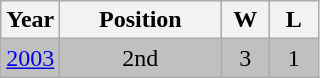<table class="wikitable" style="text-align: center;">
<tr>
<th>Year</th>
<th width="100">Position</th>
<th width="25">W</th>
<th width="25">L</th>
</tr>
<tr bgcolor=silver>
<td> <a href='#'>2003</a></td>
<td>2nd</td>
<td>3</td>
<td>1</td>
</tr>
<tr bgcolor=#cc9966>
</tr>
</table>
